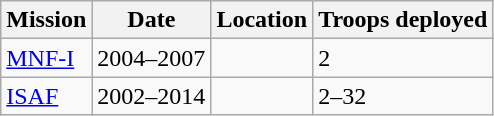<table class="wikitable">
<tr>
<th>Mission</th>
<th>Date</th>
<th>Location</th>
<th>Troops deployed</th>
</tr>
<tr>
<td> <a href='#'>MNF-I</a></td>
<td>2004–2007</td>
<td></td>
<td>2</td>
</tr>
<tr>
<td> <a href='#'>ISAF</a></td>
<td>2002–2014</td>
<td></td>
<td>2–32</td>
</tr>
</table>
